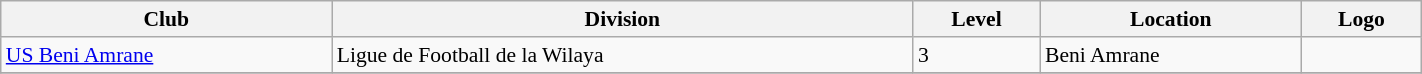<table class="wikitable sortable" width=75% style="font-size:90%">
<tr>
<th>Club</th>
<th>Division</th>
<th>Level</th>
<th>Location</th>
<th>Logo</th>
</tr>
<tr>
<td><a href='#'>US Beni Amrane</a></td>
<td>Ligue de Football de la Wilaya</td>
<td>3</td>
<td>Beni Amrane</td>
<td></td>
</tr>
<tr>
</tr>
</table>
